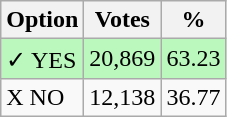<table class="wikitable">
<tr>
<th>Option</th>
<th>Votes</th>
<th>%</th>
</tr>
<tr>
<td style=background:#bbf8be>✓ YES</td>
<td style=background:#bbf8be>20,869</td>
<td style=background:#bbf8be>63.23</td>
</tr>
<tr>
<td>X NO</td>
<td>12,138</td>
<td>36.77</td>
</tr>
</table>
